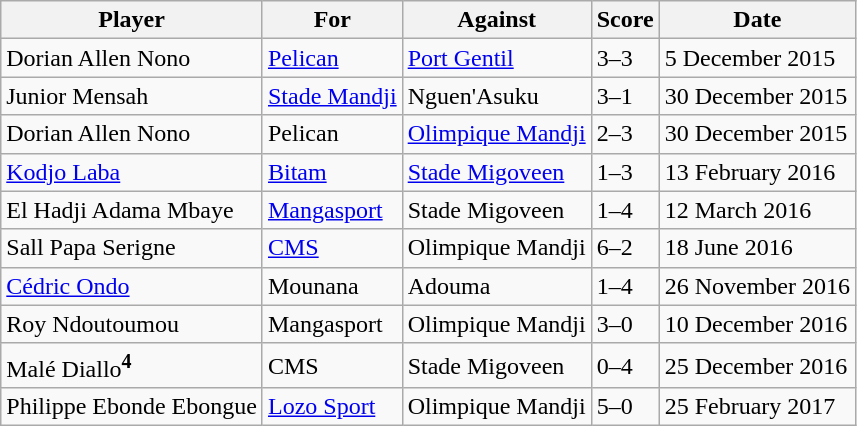<table class="wikitable">
<tr>
<th>Player</th>
<th>For</th>
<th>Against</th>
<th>Score</th>
<th>Date</th>
</tr>
<tr>
<td> Dorian Allen Nono</td>
<td><a href='#'>Pelican</a></td>
<td><a href='#'>Port Gentil</a></td>
<td>3–3</td>
<td>5 December 2015</td>
</tr>
<tr>
<td> Junior Mensah</td>
<td><a href='#'>Stade Mandji</a></td>
<td>Nguen'Asuku</td>
<td>3–1</td>
<td>30 December 2015</td>
</tr>
<tr>
<td> Dorian Allen Nono</td>
<td>Pelican</td>
<td><a href='#'>Olimpique Mandji</a></td>
<td>2–3</td>
<td>30 December 2015</td>
</tr>
<tr>
<td> <a href='#'>Kodjo Laba</a></td>
<td><a href='#'>Bitam</a></td>
<td><a href='#'>Stade Migoveen</a></td>
<td>1–3</td>
<td>13 February 2016</td>
</tr>
<tr>
<td> El Hadji Adama Mbaye</td>
<td><a href='#'>Mangasport</a></td>
<td>Stade Migoveen</td>
<td>1–4</td>
<td>12 March 2016</td>
</tr>
<tr>
<td> Sall Papa Serigne</td>
<td><a href='#'>CMS</a></td>
<td>Olimpique Mandji</td>
<td>6–2</td>
<td>18 June 2016</td>
</tr>
<tr>
<td> <a href='#'>Cédric Ondo</a></td>
<td>Mounana</td>
<td>Adouma</td>
<td>1–4</td>
<td>26 November 2016</td>
</tr>
<tr>
<td> Roy Ndoutoumou</td>
<td>Mangasport</td>
<td>Olimpique Mandji</td>
<td>3–0</td>
<td>10 December 2016</td>
</tr>
<tr>
<td> Malé Diallo<sup><strong>4</strong></sup></td>
<td>CMS</td>
<td>Stade Migoveen</td>
<td>0–4</td>
<td>25 December 2016</td>
</tr>
<tr>
<td> Philippe Ebonde Ebongue</td>
<td><a href='#'>Lozo Sport</a></td>
<td>Olimpique Mandji</td>
<td>5–0</td>
<td>25 February 2017</td>
</tr>
</table>
